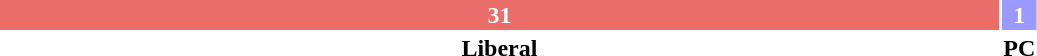<table style="width:55%; text-align:center;">
<tr style="color:white;">
<td style="background:#EA6D6A; width:96.86%;"><strong>31</strong></td>
<td style="background:#9999FF; width:3.14%;"><strong>1</strong></td>
</tr>
<tr>
<td><span><strong>Liberal</strong></span></td>
<td><span><strong>PC</strong></span></td>
</tr>
</table>
